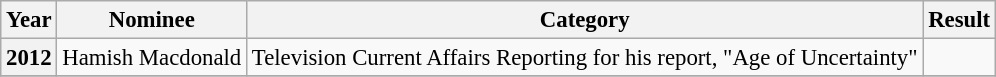<table class="wikitable plainrowheaders" style="font-size: 95%;">
<tr>
<th scope="col">Year</th>
<th scope="col">Nominee</th>
<th scope="col">Category</th>
<th scope="col">Result</th>
</tr>
<tr>
<th scope="row">2012</th>
<td>Hamish Macdonald</td>
<td>Television Current Affairs Reporting for his report, "Age of Uncertainty"</td>
<td></td>
</tr>
<tr>
</tr>
</table>
